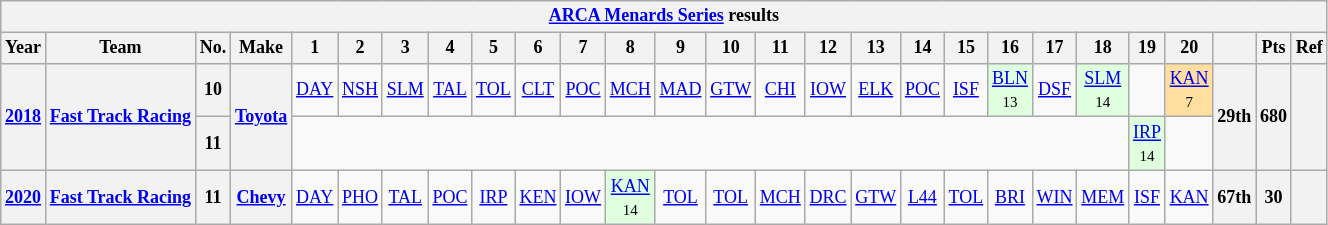<table class="wikitable" style="text-align:center; font-size:75%">
<tr>
<th colspan=27><a href='#'>ARCA Menards Series</a> results</th>
</tr>
<tr>
<th>Year</th>
<th>Team</th>
<th>No.</th>
<th>Make</th>
<th>1</th>
<th>2</th>
<th>3</th>
<th>4</th>
<th>5</th>
<th>6</th>
<th>7</th>
<th>8</th>
<th>9</th>
<th>10</th>
<th>11</th>
<th>12</th>
<th>13</th>
<th>14</th>
<th>15</th>
<th>16</th>
<th>17</th>
<th>18</th>
<th>19</th>
<th>20</th>
<th></th>
<th>Pts</th>
<th>Ref</th>
</tr>
<tr>
<th rowspan=2><a href='#'>2018</a></th>
<th rowspan=2><a href='#'>Fast Track Racing</a></th>
<th>10</th>
<th rowspan=2><a href='#'>Toyota</a></th>
<td><a href='#'>DAY</a></td>
<td><a href='#'>NSH</a></td>
<td><a href='#'>SLM</a></td>
<td><a href='#'>TAL</a></td>
<td><a href='#'>TOL</a></td>
<td><a href='#'>CLT</a></td>
<td><a href='#'>POC</a></td>
<td><a href='#'>MCH</a></td>
<td><a href='#'>MAD</a></td>
<td><a href='#'>GTW</a></td>
<td><a href='#'>CHI</a></td>
<td><a href='#'>IOW</a></td>
<td><a href='#'>ELK</a></td>
<td><a href='#'>POC</a></td>
<td><a href='#'>ISF</a></td>
<td style="background:#DFFFDF;"><a href='#'>BLN</a><br><small>13</small></td>
<td><a href='#'>DSF</a></td>
<td style="background:#DFFFDF;"><a href='#'>SLM</a><br><small>14</small></td>
<td></td>
<td style="background:#FFDF9F;"><a href='#'>KAN</a><br><small>7</small></td>
<th rowspan=2>29th</th>
<th rowspan=2>680</th>
<th rowspan=2></th>
</tr>
<tr>
<th>11</th>
<td colspan=18></td>
<td style="background:#DFFFDF;"><a href='#'>IRP</a><br><small>14</small></td>
<td></td>
</tr>
<tr>
<th><a href='#'>2020</a></th>
<th><a href='#'>Fast Track Racing</a></th>
<th>11</th>
<th><a href='#'>Chevy</a></th>
<td><a href='#'>DAY</a></td>
<td><a href='#'>PHO</a></td>
<td><a href='#'>TAL</a></td>
<td><a href='#'>POC</a></td>
<td><a href='#'>IRP</a></td>
<td><a href='#'>KEN</a></td>
<td><a href='#'>IOW</a></td>
<td style="background:#DFFFDF;"><a href='#'>KAN</a><br><small>14</small></td>
<td><a href='#'>TOL</a></td>
<td><a href='#'>TOL</a></td>
<td><a href='#'>MCH</a></td>
<td><a href='#'>DRC</a></td>
<td><a href='#'>GTW</a></td>
<td><a href='#'>L44</a></td>
<td><a href='#'>TOL</a></td>
<td><a href='#'>BRI</a></td>
<td><a href='#'>WIN</a></td>
<td><a href='#'>MEM</a></td>
<td><a href='#'>ISF</a></td>
<td><a href='#'>KAN</a></td>
<th>67th</th>
<th>30</th>
<th></th>
</tr>
</table>
